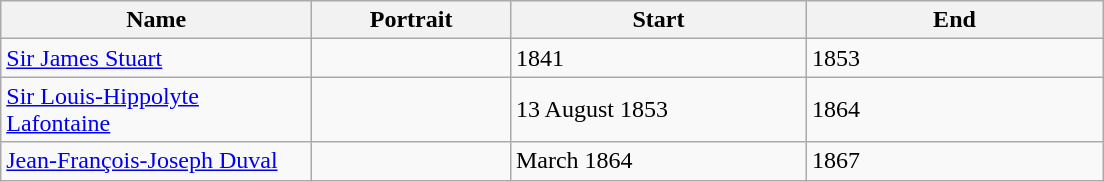<table class="wikitable">
<tr>
<th scope=col width="200">Name</th>
<th scope=col width="125">Portrait</th>
<th scope=col width="190">Start</th>
<th scope=col width="190">End</th>
</tr>
<tr>
<td><a href='#'>Sir James Stuart</a></td>
<td></td>
<td>1841</td>
<td>1853</td>
</tr>
<tr>
<td><a href='#'>Sir Louis-Hippolyte Lafontaine</a></td>
<td></td>
<td>13 August 1853</td>
<td>1864</td>
</tr>
<tr>
<td><a href='#'>Jean-François-Joseph Duval</a></td>
<td></td>
<td>March 1864</td>
<td>1867</td>
</tr>
</table>
